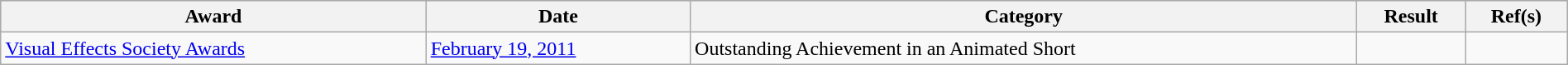<table class="wikitable sortable plainrowheaders" style="width:100%;">
<tr style="background:#ccc; text-align:center;">
<th>Award</th>
<th>Date</th>
<th>Category</th>
<th>Result</th>
<th>Ref(s)</th>
</tr>
<tr>
<td><a href='#'>Visual Effects Society Awards</a></td>
<td><a href='#'>February 19, 2011</a></td>
<td>Outstanding Achievement in an Animated Short</td>
<td></td>
<td></td>
</tr>
</table>
